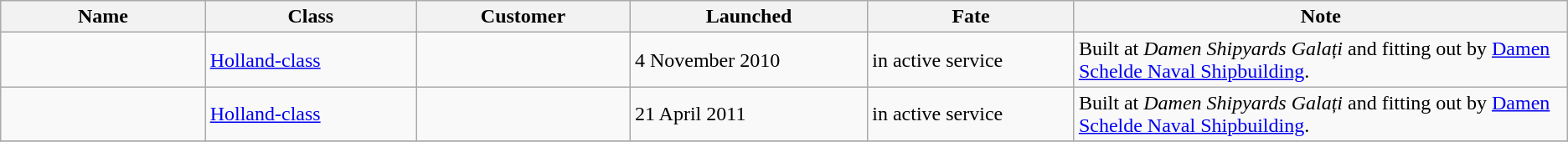<table class="wikitable mw-collapsible mw-collapsed">
<tr>
<th width="200">Name</th>
<th width="200">Class</th>
<th width="200">Customer</th>
<th width="225">Launched</th>
<th width="200">Fate</th>
<th width="500">Note</th>
</tr>
<tr>
<td></td>
<td><a href='#'>Holland-class</a></td>
<td></td>
<td>4 November 2010</td>
<td>in active service</td>
<td>Built at <em>Damen Shipyards Galați</em> and fitting out by <a href='#'>Damen Schelde Naval Shipbuilding</a>.</td>
</tr>
<tr>
<td></td>
<td><a href='#'>Holland-class</a></td>
<td></td>
<td>21 April 2011</td>
<td>in active service</td>
<td>Built at <em>Damen Shipyards Galați</em> and fitting out by <a href='#'>Damen Schelde Naval Shipbuilding</a>.</td>
</tr>
<tr>
</tr>
</table>
